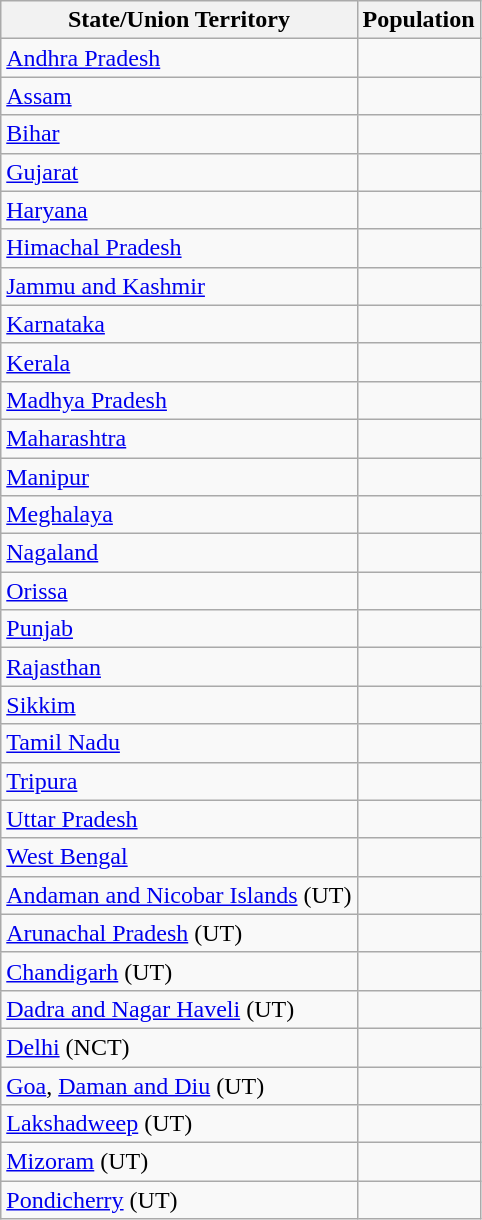<table class="wikitable sortable collapsable">
<tr>
<th>State/Union Territory</th>
<th>Population</th>
</tr>
<tr>
<td><a href='#'>Andhra Pradesh</a></td>
<td align=right></td>
</tr>
<tr>
<td><a href='#'>Assam</a></td>
<td align=right></td>
</tr>
<tr>
<td><a href='#'>Bihar</a></td>
<td align=right></td>
</tr>
<tr>
<td><a href='#'>Gujarat</a></td>
<td align=right></td>
</tr>
<tr>
<td><a href='#'>Haryana</a></td>
<td align=right></td>
</tr>
<tr>
<td><a href='#'>Himachal Pradesh</a></td>
<td align=right></td>
</tr>
<tr>
<td><a href='#'>Jammu and Kashmir</a></td>
<td align=right></td>
</tr>
<tr>
<td><a href='#'>Karnataka</a></td>
<td align=right></td>
</tr>
<tr>
<td><a href='#'>Kerala</a></td>
<td align=right></td>
</tr>
<tr>
<td><a href='#'>Madhya Pradesh</a></td>
<td align=right></td>
</tr>
<tr>
<td><a href='#'>Maharashtra</a></td>
<td align=right></td>
</tr>
<tr>
<td><a href='#'>Manipur</a></td>
<td align=right></td>
</tr>
<tr>
<td><a href='#'>Meghalaya</a></td>
<td align=right></td>
</tr>
<tr>
<td><a href='#'>Nagaland</a></td>
<td align=right></td>
</tr>
<tr>
<td><a href='#'>Orissa</a></td>
<td align=right></td>
</tr>
<tr>
<td><a href='#'>Punjab</a></td>
<td align=right></td>
</tr>
<tr>
<td><a href='#'>Rajasthan</a></td>
<td align=right></td>
</tr>
<tr>
<td><a href='#'>Sikkim</a></td>
<td align=right></td>
</tr>
<tr>
<td><a href='#'>Tamil Nadu</a></td>
<td align=right></td>
</tr>
<tr>
<td><a href='#'>Tripura</a></td>
<td align=right></td>
</tr>
<tr>
<td><a href='#'>Uttar Pradesh</a></td>
<td align=right></td>
</tr>
<tr>
<td><a href='#'>West Bengal</a></td>
<td align=right></td>
</tr>
<tr>
<td><a href='#'>Andaman and Nicobar Islands</a> (UT)</td>
<td align=right></td>
</tr>
<tr>
<td><a href='#'>Arunachal Pradesh</a> (UT)</td>
<td align=right></td>
</tr>
<tr>
<td><a href='#'>Chandigarh</a> (UT)</td>
<td align=right></td>
</tr>
<tr>
<td><a href='#'>Dadra and Nagar Haveli</a> (UT)</td>
<td align=right></td>
</tr>
<tr>
<td><a href='#'>Delhi</a> (NCT)</td>
<td align=right></td>
</tr>
<tr>
<td><a href='#'>Goa</a>, <a href='#'>Daman and Diu</a> (UT)</td>
<td align=right></td>
</tr>
<tr>
<td><a href='#'>Lakshadweep</a> (UT)</td>
<td align=right></td>
</tr>
<tr>
<td><a href='#'>Mizoram</a> (UT)</td>
<td align=right></td>
</tr>
<tr>
<td><a href='#'>Pondicherry</a> (UT)</td>
<td align=right></td>
</tr>
</table>
